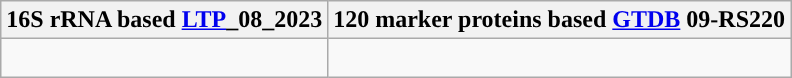<table class="wikitable">
<tr>
<th colspan=1>16S rRNA based <a href='#'>LTP</a>_08_2023</th>
<th colspan=1>120 marker proteins based <a href='#'>GTDB</a> 09-RS220</th>
</tr>
<tr>
<td style="vertical-align:top"><br></td>
<td><br></td>
</tr>
</table>
